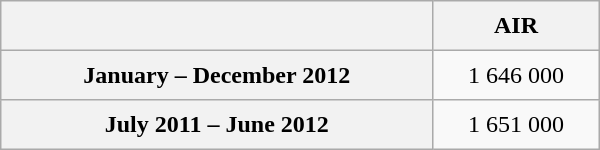<table class="wikitable sortable" style="text-align:center; width:400px; height:100px;">
<tr>
<th></th>
<th>AIR</th>
</tr>
<tr>
<th scope="row">January – December 2012</th>
<td>1 646 000</td>
</tr>
<tr>
<th scope="row">July 2011 – June 2012</th>
<td>1 651 000</td>
</tr>
</table>
